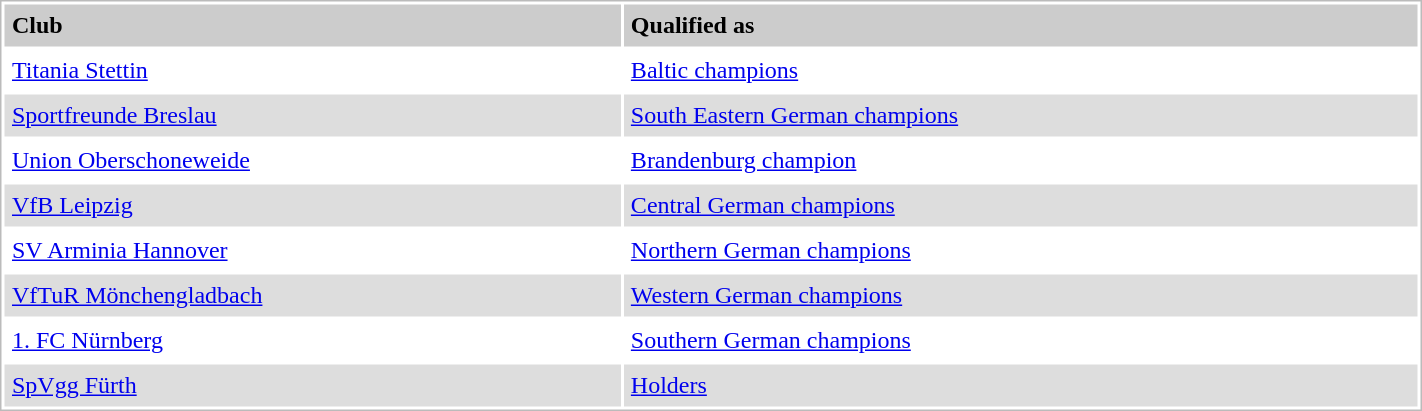<table style="border:1px solid #bbb;background:#fff;" cellpadding="5" cellspacing="2" width="75%">
<tr style="background:#ccc;font-weight:bold">
<td>Club</td>
<td>Qualified as</td>
</tr>
<tr>
<td><a href='#'>Titania Stettin</a></td>
<td><a href='#'>Baltic champions</a></td>
</tr>
<tr style="background:#ddd">
<td><a href='#'>Sportfreunde Breslau</a></td>
<td><a href='#'>South Eastern German champions</a></td>
</tr>
<tr>
<td><a href='#'>Union Oberschoneweide</a></td>
<td><a href='#'>Brandenburg champion</a></td>
</tr>
<tr style="background:#ddd">
<td><a href='#'>VfB Leipzig</a></td>
<td><a href='#'>Central German champions</a></td>
</tr>
<tr>
<td><a href='#'>SV Arminia Hannover</a></td>
<td><a href='#'>Northern German champions</a></td>
</tr>
<tr style="background:#ddd">
<td><a href='#'>VfTuR Mönchengladbach</a></td>
<td><a href='#'>Western German champions</a></td>
</tr>
<tr>
<td><a href='#'>1. FC Nürnberg</a></td>
<td><a href='#'>Southern German champions</a></td>
</tr>
<tr style="background:#ddd">
<td><a href='#'>SpVgg Fürth</a></td>
<td><a href='#'>Holders</a></td>
</tr>
</table>
